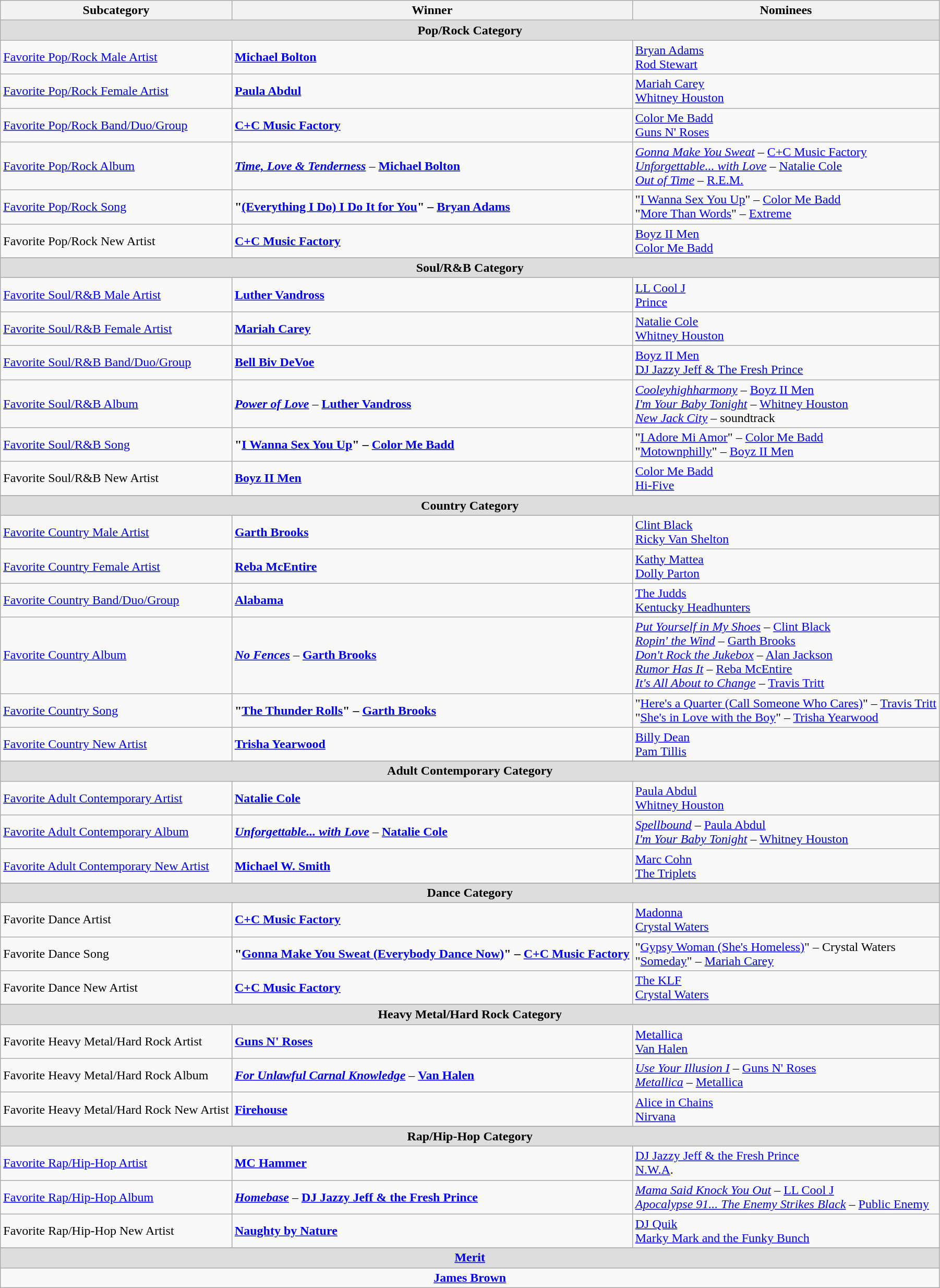<table class="wikitable">
<tr>
<th><strong>Subcategory</strong></th>
<th><strong>Winner</strong></th>
<th><strong>Nominees</strong></th>
</tr>
<tr bgcolor="#DDDDDD">
<td colspan=8 align=center><strong>Pop/Rock Category</strong></td>
</tr>
<tr>
<td><a href='#'>Favorite Pop/Rock Male Artist</a></td>
<td><strong><a href='#'>Michael Bolton</a></strong></td>
<td><a href='#'>Bryan Adams</a> <br> <a href='#'>Rod Stewart</a></td>
</tr>
<tr>
<td><a href='#'>Favorite Pop/Rock Female Artist</a></td>
<td><strong><a href='#'>Paula Abdul</a></strong></td>
<td><a href='#'>Mariah Carey</a> <br> <a href='#'>Whitney Houston</a></td>
</tr>
<tr>
<td><a href='#'>Favorite Pop/Rock Band/Duo/Group</a></td>
<td><strong><a href='#'>C+C Music Factory</a></strong></td>
<td><a href='#'>Color Me Badd</a> <br> <a href='#'>Guns N' Roses</a></td>
</tr>
<tr>
<td><a href='#'>Favorite Pop/Rock Album</a></td>
<td><strong><em><a href='#'>Time, Love & Tenderness</a></em></strong> – <strong><a href='#'>Michael Bolton</a></strong></td>
<td><em><a href='#'>Gonna Make You Sweat</a></em> – <a href='#'>C+C Music Factory</a> <br> <em><a href='#'>Unforgettable... with Love</a></em> – <a href='#'>Natalie Cole</a> <br> <em><a href='#'>Out of Time</a></em> – <a href='#'>R.E.M.</a></td>
</tr>
<tr>
<td><a href='#'>Favorite Pop/Rock Song</a></td>
<td><strong>"<a href='#'>(Everything I Do) I Do It for You</a>" – <a href='#'>Bryan Adams</a></strong></td>
<td>"<a href='#'>I Wanna Sex You Up</a>" – <a href='#'>Color Me Badd</a> <br> "<a href='#'>More Than Words</a>" – <a href='#'>Extreme</a></td>
</tr>
<tr>
<td>Favorite Pop/Rock New Artist</td>
<td><strong><a href='#'>C+C Music Factory</a></strong></td>
<td><a href='#'>Boyz II Men</a> <br> <a href='#'>Color Me Badd</a></td>
</tr>
<tr>
</tr>
<tr bgcolor="#DDDDDD">
<td colspan=8 align=center><strong>Soul/R&B Category</strong></td>
</tr>
<tr>
<td><a href='#'>Favorite Soul/R&B Male Artist</a></td>
<td><strong><a href='#'>Luther Vandross</a></strong></td>
<td><a href='#'>LL Cool J</a> <br> <a href='#'>Prince</a></td>
</tr>
<tr>
<td><a href='#'>Favorite Soul/R&B Female Artist</a></td>
<td><strong><a href='#'>Mariah Carey</a></strong></td>
<td><a href='#'>Natalie Cole</a> <br> <a href='#'>Whitney Houston</a></td>
</tr>
<tr>
<td><a href='#'>Favorite Soul/R&B Band/Duo/Group</a></td>
<td><strong><a href='#'>Bell Biv DeVoe</a></strong></td>
<td><a href='#'>Boyz II Men</a> <br> <a href='#'>DJ Jazzy Jeff & The Fresh Prince</a></td>
</tr>
<tr>
<td><a href='#'>Favorite Soul/R&B Album</a></td>
<td><strong><em><a href='#'>Power of Love</a></em></strong> – <strong><a href='#'>Luther Vandross</a></strong></td>
<td><em><a href='#'>Cooleyhighharmony</a></em> – <a href='#'>Boyz II Men</a> <br> <em><a href='#'>I'm Your Baby Tonight</a></em> – <a href='#'>Whitney Houston</a> <br> <em><a href='#'>New Jack City</a></em> – soundtrack</td>
</tr>
<tr>
<td><a href='#'>Favorite Soul/R&B Song</a></td>
<td><strong>"<a href='#'>I Wanna Sex You Up</a>" – <a href='#'>Color Me Badd</a></strong></td>
<td>"<a href='#'>I Adore Mi Amor</a>" – <a href='#'>Color Me Badd</a> <br> "<a href='#'>Motownphilly</a>" – <a href='#'>Boyz II Men</a></td>
</tr>
<tr>
<td>Favorite Soul/R&B New Artist</td>
<td><strong><a href='#'>Boyz II Men</a></strong></td>
<td><a href='#'>Color Me Badd</a> <br> <a href='#'>Hi-Five</a></td>
</tr>
<tr>
</tr>
<tr bgcolor="#DDDDDD">
<td colspan=8 align=center><strong>Country Category</strong></td>
</tr>
<tr>
<td><a href='#'>Favorite Country Male Artist</a></td>
<td><strong><a href='#'>Garth Brooks</a></strong></td>
<td><a href='#'>Clint Black</a> <br> <a href='#'>Ricky Van Shelton</a></td>
</tr>
<tr>
<td><a href='#'>Favorite Country Female Artist</a></td>
<td><strong><a href='#'>Reba McEntire</a></strong></td>
<td><a href='#'>Kathy Mattea</a> <br> <a href='#'>Dolly Parton</a></td>
</tr>
<tr>
<td><a href='#'>Favorite Country Band/Duo/Group</a></td>
<td><strong><a href='#'>Alabama</a></strong></td>
<td><a href='#'>The Judds</a> <br> <a href='#'>Kentucky Headhunters</a></td>
</tr>
<tr>
<td><a href='#'>Favorite Country Album</a></td>
<td><strong><em><a href='#'>No Fences</a></em></strong> – <strong><a href='#'>Garth Brooks</a></strong></td>
<td><em><a href='#'>Put Yourself in My Shoes</a></em> – <a href='#'>Clint Black</a> <br> <em><a href='#'>Ropin' the Wind</a></em> – <a href='#'>Garth Brooks</a> <br> <em><a href='#'>Don't Rock the Jukebox</a></em> – <a href='#'>Alan Jackson</a> <br> <em><a href='#'>Rumor Has It</a></em> – <a href='#'>Reba McEntire</a> <br> <em><a href='#'>It's All About to Change</a></em> – <a href='#'>Travis Tritt</a></td>
</tr>
<tr>
<td><a href='#'>Favorite Country Song</a></td>
<td><strong>"<a href='#'>The Thunder Rolls</a>" – <a href='#'>Garth Brooks</a></strong></td>
<td>"<a href='#'>Here's a Quarter (Call Someone Who Cares)</a>" – <a href='#'>Travis Tritt</a> <br> "<a href='#'>She's in Love with the Boy</a>" – <a href='#'>Trisha Yearwood</a></td>
</tr>
<tr>
<td><a href='#'>Favorite Country New Artist</a></td>
<td><strong><a href='#'>Trisha Yearwood</a></strong></td>
<td><a href='#'>Billy Dean</a> <br> <a href='#'>Pam Tillis</a></td>
</tr>
<tr>
</tr>
<tr bgcolor="#DDDDDD">
<td colspan=8 align=center><strong>Adult Contemporary Category</strong></td>
</tr>
<tr>
<td><a href='#'>Favorite Adult Contemporary Artist</a></td>
<td><strong><a href='#'>Natalie Cole</a></strong></td>
<td><a href='#'>Paula Abdul</a> <br> <a href='#'>Whitney Houston</a></td>
</tr>
<tr>
<td><a href='#'>Favorite Adult Contemporary Album</a></td>
<td><strong><em><a href='#'>Unforgettable... with Love</a></em></strong> – <strong><a href='#'>Natalie Cole</a></strong></td>
<td><em><a href='#'>Spellbound</a></em> – <a href='#'>Paula Abdul</a> <br> <em><a href='#'>I'm Your Baby Tonight</a></em> – <a href='#'>Whitney Houston</a></td>
</tr>
<tr>
<td><a href='#'>Favorite Adult Contemporary New Artist</a></td>
<td><strong><a href='#'>Michael W. Smith</a></strong></td>
<td><a href='#'>Marc Cohn</a> <br> <a href='#'>The Triplets</a></td>
</tr>
<tr>
</tr>
<tr bgcolor="#DDDDDD">
<td colspan=8 align=center><strong>Dance Category</strong></td>
</tr>
<tr>
<td>Favorite Dance Artist</td>
<td><strong><a href='#'>C+C Music Factory</a></strong></td>
<td><a href='#'>Madonna</a> <br> <a href='#'>Crystal Waters</a></td>
</tr>
<tr>
<td>Favorite Dance Song</td>
<td><strong>"<a href='#'>Gonna Make You Sweat (Everybody Dance Now)</a>" – <a href='#'>C+C Music Factory</a></strong></td>
<td>"<a href='#'>Gypsy Woman (She's Homeless)</a>" – Crystal Waters <br> "<a href='#'>Someday</a>" – <a href='#'>Mariah Carey</a></td>
</tr>
<tr>
<td>Favorite Dance New Artist</td>
<td><strong><a href='#'>C+C Music Factory</a></strong></td>
<td><a href='#'>The KLF</a> <br> <a href='#'>Crystal Waters</a></td>
</tr>
<tr>
</tr>
<tr bgcolor="#DDDDDD">
<td colspan=8 align=center><strong>Heavy Metal/Hard Rock Category</strong></td>
</tr>
<tr>
<td>Favorite Heavy Metal/Hard Rock Artist</td>
<td><strong><a href='#'>Guns N' Roses</a></strong></td>
<td><a href='#'>Metallica</a> <br> <a href='#'>Van Halen</a></td>
</tr>
<tr>
<td>Favorite Heavy Metal/Hard Rock Album</td>
<td><strong><em><a href='#'>For Unlawful Carnal Knowledge</a></em></strong> – <strong><a href='#'>Van Halen</a></strong></td>
<td><em><a href='#'>Use Your Illusion I</a></em> – <a href='#'>Guns N' Roses</a> <br> <em><a href='#'>Metallica</a></em> – <a href='#'>Metallica</a></td>
</tr>
<tr>
<td>Favorite Heavy Metal/Hard Rock New Artist</td>
<td><strong><a href='#'>Firehouse</a></strong></td>
<td><a href='#'>Alice in Chains</a> <br> <a href='#'>Nirvana</a></td>
</tr>
<tr>
</tr>
<tr bgcolor="#DDDDDD">
<td colspan=8 align=center><strong>Rap/Hip-Hop Category</strong></td>
</tr>
<tr>
<td><a href='#'>Favorite Rap/Hip-Hop Artist</a></td>
<td><strong><a href='#'>MC Hammer</a></strong></td>
<td><a href='#'>DJ Jazzy Jeff & the Fresh Prince</a> <br> <a href='#'>N.W.A</a>.</td>
</tr>
<tr>
<td><a href='#'>Favorite Rap/Hip-Hop Album</a></td>
<td><strong><em><a href='#'>Homebase</a></em></strong> – <strong><a href='#'>DJ Jazzy Jeff & the Fresh Prince</a></strong></td>
<td><em><a href='#'>Mama Said Knock You Out</a></em> – <a href='#'>LL Cool J</a> <br> <em><a href='#'>Apocalypse 91... The Enemy Strikes Black</a></em> – <a href='#'>Public Enemy</a></td>
</tr>
<tr>
<td>Favorite Rap/Hip-Hop New Artist</td>
<td><strong><a href='#'>Naughty by Nature</a></strong></td>
<td><a href='#'>DJ Quik</a> <br> <a href='#'>Marky Mark and the Funky Bunch</a></td>
</tr>
<tr>
</tr>
<tr bgcolor="#DDDDDD">
<td colspan=8 align=center><strong><a href='#'>Merit</a></strong></td>
</tr>
<tr>
<td colspan=8 align=center><strong><a href='#'>James Brown</a></strong></td>
</tr>
</table>
